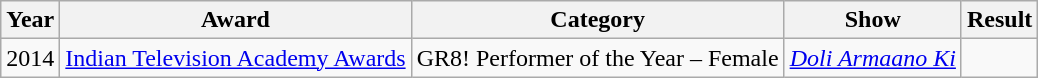<table class="wikitable">
<tr>
<th>Year</th>
<th>Award</th>
<th>Category</th>
<th>Show</th>
<th>Result</th>
</tr>
<tr>
<td>2014</td>
<td><a href='#'>Indian Television Academy Awards</a></td>
<td>GR8! Performer of the Year – Female</td>
<td><em><a href='#'>Doli Armaano Ki</a></em></td>
<td></td>
</tr>
</table>
